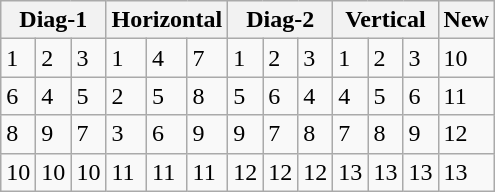<table class="wikitable">
<tr>
<th colspan=3>Diag-1</th>
<th colspan=3>Horizontal</th>
<th colspan=3>Diag-2</th>
<th colspan=3>Vertical</th>
<th>New</th>
</tr>
<tr>
<td>1</td>
<td>2</td>
<td>3</td>
<td>1</td>
<td>4</td>
<td>7</td>
<td>1</td>
<td>2</td>
<td>3</td>
<td>1</td>
<td>2</td>
<td>3</td>
<td>10</td>
</tr>
<tr>
<td>6</td>
<td>4</td>
<td>5</td>
<td>2</td>
<td>5</td>
<td>8</td>
<td>5</td>
<td>6</td>
<td>4</td>
<td>4</td>
<td>5</td>
<td>6</td>
<td>11</td>
</tr>
<tr>
<td>8</td>
<td>9</td>
<td>7</td>
<td>3</td>
<td>6</td>
<td>9</td>
<td>9</td>
<td>7</td>
<td>8</td>
<td>7</td>
<td>8</td>
<td>9</td>
<td>12</td>
</tr>
<tr>
<td>10</td>
<td>10</td>
<td>10</td>
<td>11</td>
<td>11</td>
<td>11</td>
<td>12</td>
<td>12</td>
<td>12</td>
<td>13</td>
<td>13</td>
<td>13</td>
<td>13</td>
</tr>
</table>
